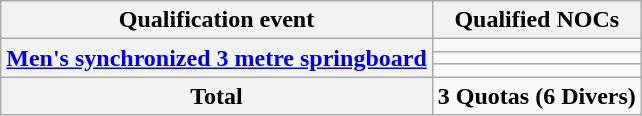<table class="wikitable">
<tr>
<th>Qualification event</th>
<th>Qualified NOCs</th>
</tr>
<tr>
<th rowspan="3"><a href='#'>Men's synchronized 3 metre springboard</a></th>
<td></td>
</tr>
<tr>
<td></td>
</tr>
<tr>
<td></td>
</tr>
<tr>
<th>Total</th>
<td><strong>3 Quotas (6 Divers)</strong></td>
</tr>
</table>
